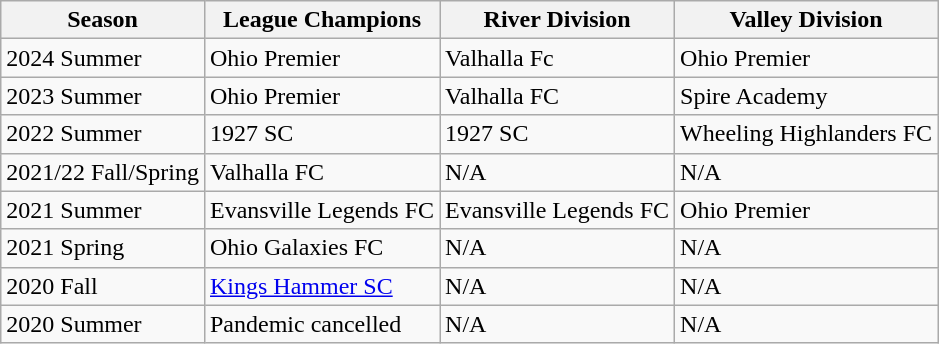<table class="wikitable">
<tr>
<th>Season</th>
<th>League Champions</th>
<th>River Division</th>
<th>Valley Division</th>
</tr>
<tr>
<td>2024 Summer</td>
<td>Ohio Premier</td>
<td>Valhalla Fc</td>
<td>Ohio Premier</td>
</tr>
<tr>
<td>2023 Summer</td>
<td>Ohio Premier</td>
<td>Valhalla FC</td>
<td>Spire Academy</td>
</tr>
<tr>
<td>2022 Summer</td>
<td>1927 SC</td>
<td>1927 SC</td>
<td>Wheeling Highlanders FC</td>
</tr>
<tr>
<td>2021/22 Fall/Spring</td>
<td>Valhalla FC</td>
<td>N/A</td>
<td>N/A</td>
</tr>
<tr>
<td>2021 Summer</td>
<td>Evansville Legends FC</td>
<td>Evansville Legends FC</td>
<td>Ohio Premier</td>
</tr>
<tr>
<td>2021 Spring</td>
<td>Ohio Galaxies FC</td>
<td>N/A</td>
<td>N/A</td>
</tr>
<tr>
<td>2020 Fall</td>
<td><a href='#'>Kings Hammer SC</a></td>
<td>N/A</td>
<td>N/A</td>
</tr>
<tr>
<td>2020 Summer</td>
<td>Pandemic cancelled</td>
<td>N/A</td>
<td>N/A</td>
</tr>
</table>
